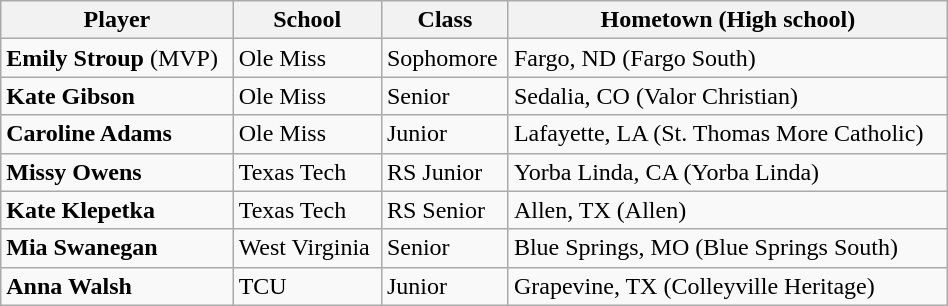<table class="wikitable sortable" style="text-align: left; width:50%">
<tr>
<th>Player</th>
<th>School</th>
<th>Class</th>
<th>Hometown (High school)</th>
</tr>
<tr>
<td><strong>Emily Stroup</strong> (MVP)</td>
<td>Ole Miss</td>
<td>Sophomore</td>
<td>Fargo, ND (Fargo South)</td>
</tr>
<tr>
<td><strong>Kate Gibson</strong></td>
<td>Ole Miss</td>
<td>Senior</td>
<td>Sedalia, CO (Valor Christian)</td>
</tr>
<tr>
<td><strong>Caroline Adams</strong></td>
<td>Ole Miss</td>
<td>Junior</td>
<td>Lafayette, LA (St. Thomas More Catholic)</td>
</tr>
<tr>
<td><strong>Missy Owens</strong></td>
<td>Texas Tech</td>
<td>RS Junior</td>
<td>Yorba Linda, CA (Yorba Linda)</td>
</tr>
<tr>
<td><strong>Kate Klepetka</strong></td>
<td>Texas Tech</td>
<td>RS Senior</td>
<td>Allen, TX (Allen)</td>
</tr>
<tr>
<td><strong>Mia Swanegan</strong></td>
<td>West Virginia</td>
<td>Senior</td>
<td>Blue Springs, MO (Blue Springs South)</td>
</tr>
<tr>
<td><strong>Anna Walsh</strong></td>
<td>TCU</td>
<td>Junior</td>
<td>Grapevine, TX (Colleyville Heritage)</td>
</tr>
</table>
